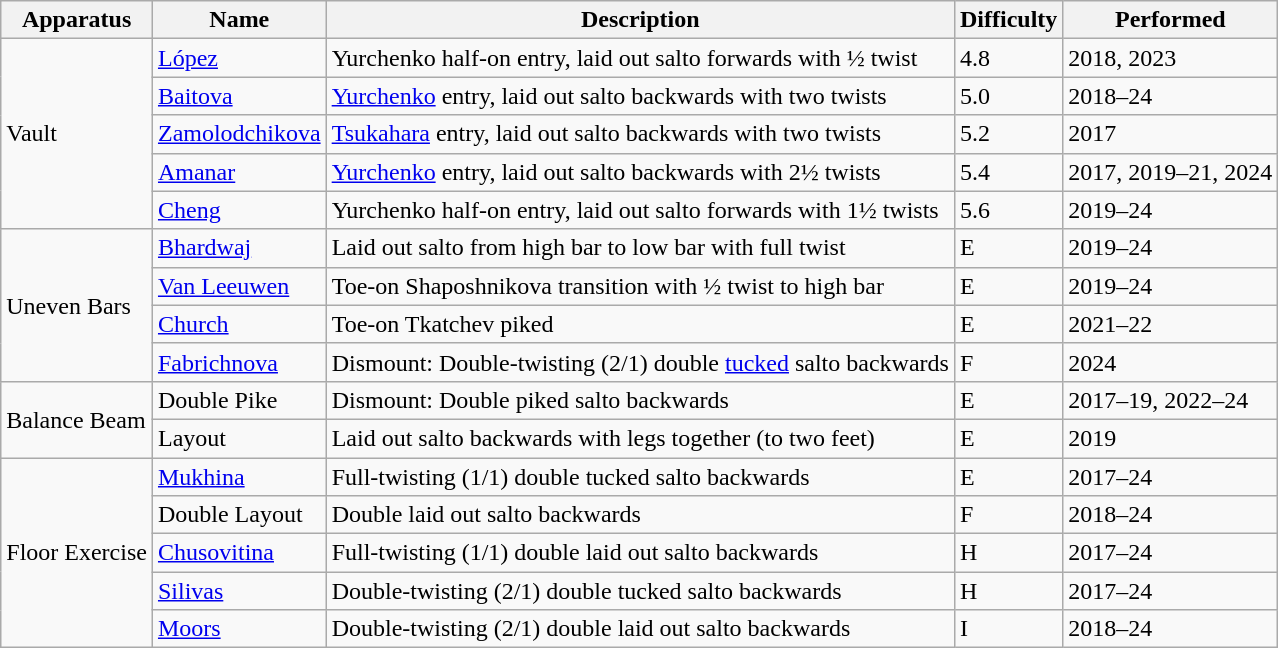<table class="wikitable">
<tr>
<th>Apparatus</th>
<th>Name</th>
<th>Description</th>
<th>Difficulty</th>
<th>Performed</th>
</tr>
<tr>
<td rowspan="5">Vault</td>
<td><a href='#'>López</a></td>
<td>Yurchenko half-on entry, laid out salto forwards with ½ twist</td>
<td>4.8</td>
<td>2018, 2023</td>
</tr>
<tr>
<td><a href='#'>Baitova</a></td>
<td><a href='#'>Yurchenko</a> entry, laid out salto backwards with two twists</td>
<td>5.0</td>
<td>2018–24</td>
</tr>
<tr>
<td><a href='#'>Zamolodchikova</a></td>
<td><a href='#'>Tsukahara</a> entry, laid out salto backwards with two twists</td>
<td>5.2</td>
<td>2017</td>
</tr>
<tr>
<td><a href='#'>Amanar</a></td>
<td><a href='#'>Yurchenko</a> entry, laid out salto backwards with 2½ twists</td>
<td>5.4</td>
<td>2017, 2019–21, 2024</td>
</tr>
<tr>
<td><a href='#'>Cheng</a></td>
<td>Yurchenko half-on entry, laid out salto forwards with 1½ twists</td>
<td>5.6</td>
<td>2019–24</td>
</tr>
<tr>
<td rowspan="4">Uneven Bars</td>
<td><a href='#'>Bhardwaj</a></td>
<td>Laid out salto from high bar to low bar with full twist</td>
<td>E</td>
<td>2019–24</td>
</tr>
<tr>
<td><a href='#'>Van Leeuwen</a></td>
<td>Toe-on Shaposhnikova transition with ½ twist to high bar</td>
<td>E</td>
<td>2019–24</td>
</tr>
<tr>
<td><a href='#'>Church</a></td>
<td>Toe-on Tkatchev piked</td>
<td>E</td>
<td>2021–22</td>
</tr>
<tr>
<td><a href='#'>Fabrichnova</a></td>
<td>Dismount: Double-twisting (2/1) double <a href='#'>tucked</a> salto backwards</td>
<td>F</td>
<td>2024</td>
</tr>
<tr>
<td rowspan="2">Balance Beam</td>
<td>Double Pike</td>
<td>Dismount: Double piked salto backwards</td>
<td>E</td>
<td>2017–19, 2022–24</td>
</tr>
<tr>
<td>Layout</td>
<td>Laid out salto backwards with legs together (to two feet)</td>
<td>E</td>
<td>2019</td>
</tr>
<tr>
<td rowspan="5">Floor Exercise</td>
<td><a href='#'>Mukhina</a></td>
<td>Full-twisting (1/1) double tucked salto backwards</td>
<td>E</td>
<td>2017–24</td>
</tr>
<tr>
<td>Double Layout</td>
<td>Double laid out salto backwards</td>
<td>F</td>
<td>2018–24</td>
</tr>
<tr>
<td><a href='#'>Chusovitina</a></td>
<td>Full-twisting (1/1) double laid out salto backwards</td>
<td>H</td>
<td>2017–24</td>
</tr>
<tr>
<td><a href='#'>Silivas</a></td>
<td>Double-twisting (2/1) double tucked salto backwards</td>
<td>H</td>
<td>2017–24</td>
</tr>
<tr>
<td><a href='#'>Moors</a></td>
<td>Double-twisting (2/1) double laid out salto backwards</td>
<td>I</td>
<td>2018–24</td>
</tr>
</table>
